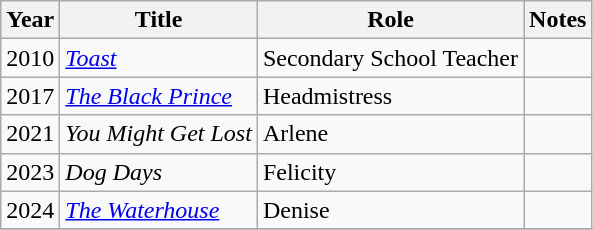<table class="wikitable sortable">
<tr>
<th>Year</th>
<th>Title</th>
<th>Role</th>
<th>Notes</th>
</tr>
<tr>
<td>2010</td>
<td><em><a href='#'>Toast</a></em></td>
<td>Secondary School Teacher</td>
<td></td>
</tr>
<tr>
<td>2017</td>
<td><em><a href='#'>The Black Prince</a></em></td>
<td>Headmistress</td>
<td></td>
</tr>
<tr>
<td>2021</td>
<td><em>You Might Get Lost</em></td>
<td>Arlene</td>
<td></td>
</tr>
<tr>
<td>2023</td>
<td><em>Dog Days</em></td>
<td>Felicity</td>
<td></td>
</tr>
<tr>
<td>2024</td>
<td><em><a href='#'>The Waterhouse</a></em></td>
<td>Denise</td>
<td></td>
</tr>
<tr>
</tr>
</table>
